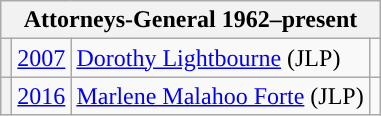<table class="wikitable">
<tr>
<th colspan="4"><strong>Attorneys-General 1962–present</strong></th>
</tr>
<tr>
<th style="background-color: "></th>
<td><a href='#'>2007</a></td>
<td><a href='#'>Dorothy Lightbourne</a> (JLP)</td>
<td></td>
</tr>
<tr>
<th style="background-color: "></th>
<td><a href='#'>2016</a></td>
<td><a href='#'>Marlene Malahoo Forte</a> (JLP)</td>
<td></td>
</tr>
</table>
